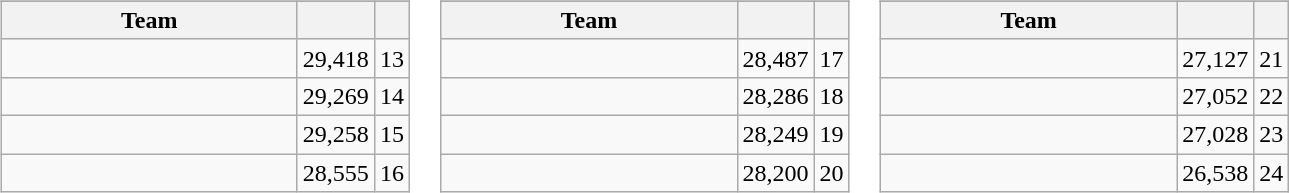<table>
<tr style="vertical-align:top">
<td><br><table class="wikitable">
<tr>
</tr>
<tr>
<th width="190">Team</th>
<th></th>
<th></th>
</tr>
<tr>
<td></td>
<td align="right">29,418</td>
<td align="center">13</td>
</tr>
<tr>
<td></td>
<td align="right">29,269</td>
<td align="center">14</td>
</tr>
<tr>
<td></td>
<td align="right">29,258</td>
<td align="center">15</td>
</tr>
<tr>
<td></td>
<td align="right">28,555</td>
<td align="center">16</td>
</tr>
</table>
</td>
<td><br><table class="wikitable">
<tr>
</tr>
<tr>
<th width="190">Team</th>
<th></th>
<th></th>
</tr>
<tr>
<td></td>
<td align="right">28,487</td>
<td align="center">17</td>
</tr>
<tr>
<td></td>
<td align="right">28,286</td>
<td align="center">18</td>
</tr>
<tr>
<td></td>
<td align="right">28,249</td>
<td align="center">19</td>
</tr>
<tr>
<td></td>
<td align="right">28,200</td>
<td align="center">20</td>
</tr>
</table>
</td>
<td><br><table class="wikitable">
<tr>
</tr>
<tr>
<th width="190">Team</th>
<th></th>
<th></th>
</tr>
<tr>
<td></td>
<td align="right">27,127</td>
<td align="center">21</td>
</tr>
<tr>
<td></td>
<td align="right">27,052</td>
<td align="center">22</td>
</tr>
<tr>
<td></td>
<td align="right">27,028</td>
<td align="center">23</td>
</tr>
<tr>
<td></td>
<td align="right">26,538</td>
<td align="center">24</td>
</tr>
</table>
</td>
</tr>
</table>
